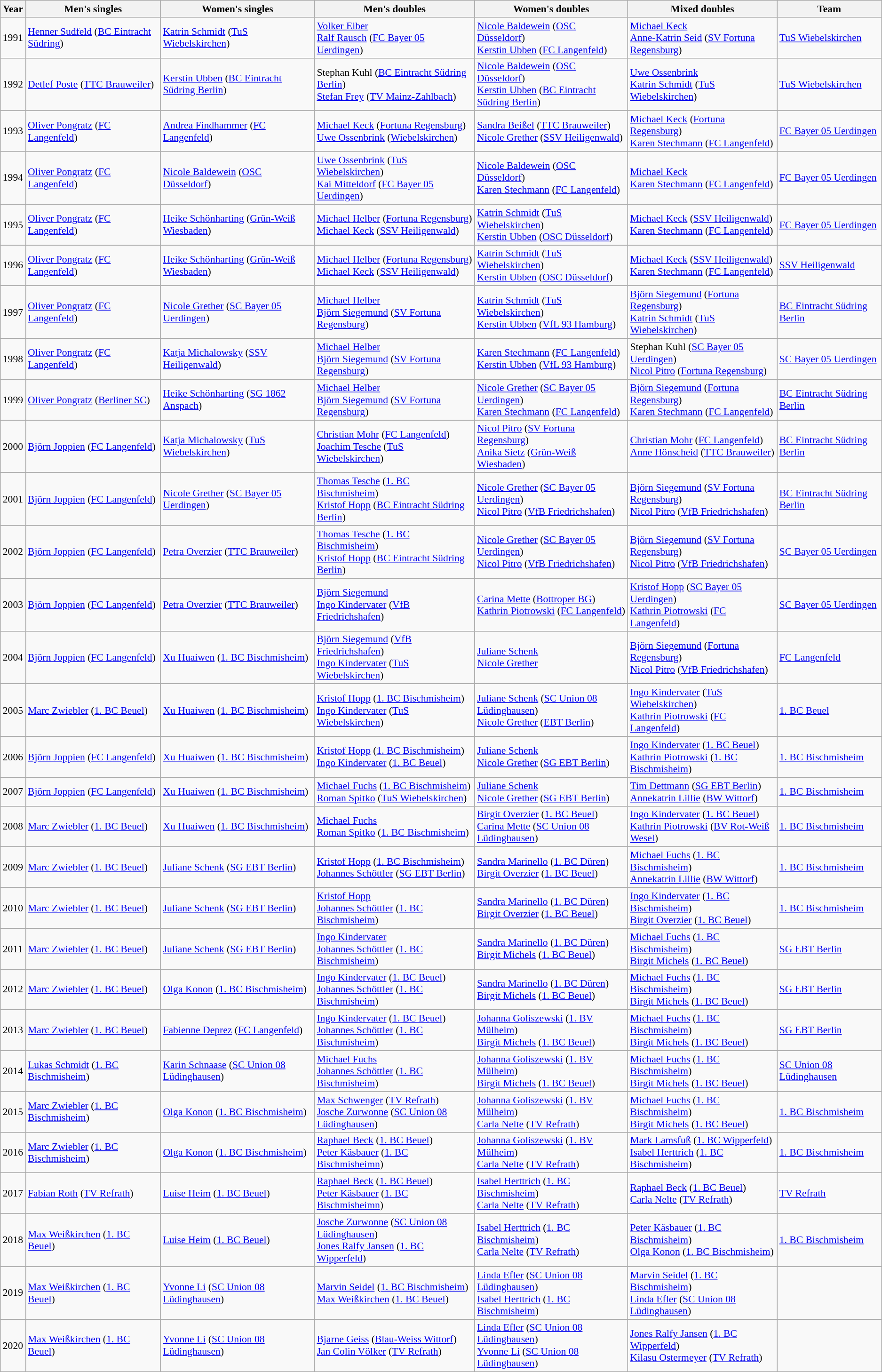<table class=wikitable style="font-size:90%;">
<tr>
<th>Year</th>
<th>Men's singles</th>
<th>Women's singles</th>
<th>Men's doubles</th>
<th>Women's doubles</th>
<th>Mixed doubles</th>
<th>Team</th>
</tr>
<tr>
<td>1991</td>
<td><a href='#'>Henner Sudfeld</a> (<a href='#'>BC Eintracht Südring</a>)</td>
<td><a href='#'>Katrin Schmidt</a> (<a href='#'>TuS Wiebelskirchen</a>)</td>
<td><a href='#'>Volker Eiber</a><br><a href='#'>Ralf Rausch</a> (<a href='#'>FC Bayer 05 Uerdingen</a>)</td>
<td><a href='#'>Nicole Baldewein</a> (<a href='#'>OSC Düsseldorf</a>)<br><a href='#'>Kerstin Ubben</a> (<a href='#'>FC Langenfeld</a>)</td>
<td><a href='#'>Michael Keck</a><br><a href='#'>Anne-Katrin Seid</a> (<a href='#'>SV Fortuna Regensburg</a>)</td>
<td><a href='#'>TuS Wiebelskirchen</a></td>
</tr>
<tr>
<td>1992</td>
<td><a href='#'>Detlef Poste</a> (<a href='#'>TTC Brauweiler</a>)</td>
<td><a href='#'>Kerstin Ubben</a> (<a href='#'>BC Eintracht Südring Berlin</a>)</td>
<td>Stephan Kuhl (<a href='#'>BC Eintracht Südring Berlin</a>)<br><a href='#'>Stefan Frey</a> (<a href='#'>TV Mainz-Zahlbach</a>)</td>
<td><a href='#'>Nicole Baldewein</a> (<a href='#'>OSC Düsseldorf</a>)<br><a href='#'>Kerstin Ubben</a> (<a href='#'>BC Eintracht Südring Berlin</a>)</td>
<td><a href='#'>Uwe Ossenbrink</a><br><a href='#'>Katrin Schmidt</a> (<a href='#'>TuS Wiebelskirchen</a>)</td>
<td><a href='#'>TuS Wiebelskirchen</a></td>
</tr>
<tr>
<td>1993</td>
<td><a href='#'>Oliver Pongratz</a> (<a href='#'>FC Langenfeld</a>)</td>
<td><a href='#'>Andrea Findhammer</a> (<a href='#'>FC Langenfeld</a>)</td>
<td><a href='#'>Michael Keck</a> (<a href='#'>Fortuna Regensburg</a>)<br><a href='#'>Uwe Ossenbrink</a> (<a href='#'>Wiebelskirchen</a>)</td>
<td><a href='#'>Sandra Beißel</a> (<a href='#'>TTC Brauweiler</a>)<br><a href='#'>Nicole Grether</a> (<a href='#'>SSV Heiligenwald</a>)</td>
<td><a href='#'>Michael Keck</a> (<a href='#'>Fortuna Regensburg</a>)<br><a href='#'>Karen Stechmann</a> (<a href='#'>FC Langenfeld</a>)</td>
<td><a href='#'>FC Bayer 05 Uerdingen</a></td>
</tr>
<tr>
<td>1994</td>
<td><a href='#'>Oliver Pongratz</a> (<a href='#'>FC Langenfeld</a>)</td>
<td><a href='#'>Nicole Baldewein</a> (<a href='#'>OSC Düsseldorf</a>)</td>
<td><a href='#'>Uwe Ossenbrink</a> (<a href='#'>TuS Wiebelskirchen</a>)<br><a href='#'>Kai Mitteldorf</a> (<a href='#'>FC Bayer 05 Uerdingen</a>)</td>
<td><a href='#'>Nicole Baldewein</a> (<a href='#'>OSC Düsseldorf</a>)<br><a href='#'>Karen Stechmann</a> (<a href='#'>FC Langenfeld</a>)</td>
<td><a href='#'>Michael Keck</a><br><a href='#'>Karen Stechmann</a> (<a href='#'>FC Langenfeld</a>)</td>
<td><a href='#'>FC Bayer 05 Uerdingen</a></td>
</tr>
<tr>
<td>1995</td>
<td><a href='#'>Oliver Pongratz</a> (<a href='#'>FC Langenfeld</a>)</td>
<td><a href='#'>Heike Schönharting</a> (<a href='#'>Grün-Weiß Wiesbaden</a>)</td>
<td><a href='#'>Michael Helber</a> (<a href='#'>Fortuna Regensburg</a>)<br><a href='#'>Michael Keck</a> (<a href='#'>SSV Heiligenwald</a>)</td>
<td><a href='#'>Katrin Schmidt</a> (<a href='#'>TuS Wiebelskirchen</a>)<br><a href='#'>Kerstin Ubben</a> (<a href='#'>OSC Düsseldorf</a>)</td>
<td><a href='#'>Michael Keck</a> (<a href='#'>SSV Heiligenwald</a>)<br><a href='#'>Karen Stechmann</a> (<a href='#'>FC Langenfeld</a>)</td>
<td><a href='#'>FC Bayer 05 Uerdingen</a></td>
</tr>
<tr>
<td>1996</td>
<td><a href='#'>Oliver Pongratz</a> (<a href='#'>FC Langenfeld</a>)</td>
<td><a href='#'>Heike Schönharting</a> (<a href='#'>Grün-Weiß Wiesbaden</a>)</td>
<td><a href='#'>Michael Helber</a> (<a href='#'>Fortuna Regensburg</a>)<br><a href='#'>Michael Keck</a> (<a href='#'>SSV Heiligenwald</a>)</td>
<td><a href='#'>Katrin Schmidt</a> (<a href='#'>TuS Wiebelskirchen</a>)<br><a href='#'>Kerstin Ubben</a> (<a href='#'>OSC Düsseldorf</a>)</td>
<td><a href='#'>Michael Keck</a> (<a href='#'>SSV Heiligenwald</a>)<br><a href='#'>Karen Stechmann</a> (<a href='#'>FC Langenfeld</a>)</td>
<td><a href='#'>SSV Heiligenwald</a></td>
</tr>
<tr>
<td>1997</td>
<td><a href='#'>Oliver Pongratz</a> (<a href='#'>FC Langenfeld</a>)</td>
<td><a href='#'>Nicole Grether</a> (<a href='#'>SC Bayer 05 Uerdingen</a>)</td>
<td><a href='#'>Michael Helber</a><br><a href='#'>Björn Siegemund</a> (<a href='#'>SV Fortuna Regensburg</a>)</td>
<td><a href='#'>Katrin Schmidt</a> (<a href='#'>TuS Wiebelskirchen</a>)<br><a href='#'>Kerstin Ubben</a> (<a href='#'>VfL 93 Hamburg</a>)</td>
<td><a href='#'>Björn Siegemund</a> (<a href='#'>Fortuna Regensburg</a>)<br><a href='#'>Katrin Schmidt</a> (<a href='#'>TuS Wiebelskirchen</a>)</td>
<td><a href='#'>BC Eintracht Südring Berlin</a></td>
</tr>
<tr>
<td>1998</td>
<td><a href='#'>Oliver Pongratz</a> (<a href='#'>FC Langenfeld</a>)</td>
<td><a href='#'>Katja Michalowsky</a> (<a href='#'>SSV Heiligenwald</a>)</td>
<td><a href='#'>Michael Helber</a><br><a href='#'>Björn Siegemund</a> (<a href='#'>SV Fortuna Regensburg</a>)</td>
<td><a href='#'>Karen Stechmann</a> (<a href='#'>FC Langenfeld</a>)<br><a href='#'>Kerstin Ubben</a> (<a href='#'>VfL 93 Hamburg</a>)</td>
<td>Stephan Kuhl (<a href='#'>SC Bayer 05 Uerdingen</a>)<br><a href='#'>Nicol Pitro</a> (<a href='#'>Fortuna Regensburg</a>)</td>
<td><a href='#'>SC Bayer 05 Uerdingen</a></td>
</tr>
<tr>
<td>1999</td>
<td><a href='#'>Oliver Pongratz</a> (<a href='#'>Berliner SC</a>)</td>
<td><a href='#'>Heike Schönharting</a> (<a href='#'>SG 1862 Anspach</a>)</td>
<td><a href='#'>Michael Helber</a><br><a href='#'>Björn Siegemund</a> (<a href='#'>SV Fortuna Regensburg</a>)</td>
<td><a href='#'>Nicole Grether</a> (<a href='#'>SC Bayer 05 Uerdingen</a>)<br><a href='#'>Karen Stechmann</a> (<a href='#'>FC Langenfeld</a>)</td>
<td><a href='#'>Björn Siegemund</a> (<a href='#'>Fortuna Regensburg</a>)<br><a href='#'>Karen Stechmann</a> (<a href='#'>FC Langenfeld</a>)</td>
<td><a href='#'>BC Eintracht Südring Berlin</a></td>
</tr>
<tr>
<td>2000</td>
<td><a href='#'>Björn Joppien</a> (<a href='#'>FC Langenfeld</a>)</td>
<td><a href='#'>Katja Michalowsky</a> (<a href='#'>TuS Wiebelskirchen</a>)</td>
<td><a href='#'>Christian Mohr</a> (<a href='#'>FC Langenfeld</a>)<br><a href='#'>Joachim Tesche</a> (<a href='#'>TuS Wiebelskirchen</a>)</td>
<td><a href='#'>Nicol Pitro</a> (<a href='#'>SV Fortuna Regensburg</a>)<br><a href='#'>Anika Sietz</a> (<a href='#'>Grün-Weiß Wiesbaden</a>)</td>
<td><a href='#'>Christian Mohr</a> (<a href='#'>FC Langenfeld</a>)<br><a href='#'>Anne Hönscheid</a> (<a href='#'>TTC Brauweiler</a>)</td>
<td><a href='#'>BC Eintracht Südring Berlin</a></td>
</tr>
<tr>
<td>2001</td>
<td><a href='#'>Björn Joppien</a> (<a href='#'>FC Langenfeld</a>)</td>
<td><a href='#'>Nicole Grether</a> (<a href='#'>SC Bayer 05 Uerdingen</a>)</td>
<td><a href='#'>Thomas Tesche</a> (<a href='#'>1. BC Bischmisheim</a>)<br><a href='#'>Kristof Hopp</a> (<a href='#'>BC Eintracht Südring Berlin</a>)</td>
<td><a href='#'>Nicole Grether</a> (<a href='#'>SC Bayer 05 Uerdingen</a>)<br><a href='#'>Nicol Pitro</a> (<a href='#'>VfB Friedrichshafen</a>)</td>
<td><a href='#'>Björn Siegemund</a> (<a href='#'>SV Fortuna Regensburg</a>)<br><a href='#'>Nicol Pitro</a> (<a href='#'>VfB Friedrichshafen</a>)</td>
<td><a href='#'>BC Eintracht Südring Berlin</a></td>
</tr>
<tr>
<td>2002</td>
<td><a href='#'>Björn Joppien</a> (<a href='#'>FC Langenfeld</a>)</td>
<td><a href='#'>Petra Overzier</a> (<a href='#'>TTC Brauweiler</a>)</td>
<td><a href='#'>Thomas Tesche</a> (<a href='#'>1. BC Bischmisheim</a>)<br><a href='#'>Kristof Hopp</a> (<a href='#'>BC Eintracht Südring Berlin</a>)</td>
<td><a href='#'>Nicole Grether</a> (<a href='#'>SC Bayer 05 Uerdingen</a>)<br><a href='#'>Nicol Pitro</a> (<a href='#'>VfB Friedrichshafen</a>)</td>
<td><a href='#'>Björn Siegemund</a> (<a href='#'>SV Fortuna Regensburg</a>)<br><a href='#'>Nicol Pitro</a> (<a href='#'>VfB Friedrichshafen</a>)</td>
<td><a href='#'>SC Bayer 05 Uerdingen</a></td>
</tr>
<tr>
<td>2003</td>
<td><a href='#'>Björn Joppien</a> (<a href='#'>FC Langenfeld</a>)</td>
<td><a href='#'>Petra Overzier</a> (<a href='#'>TTC Brauweiler</a>)</td>
<td><a href='#'>Björn Siegemund</a><br><a href='#'>Ingo Kindervater</a> (<a href='#'>VfB Friedrichshafen</a>)</td>
<td><a href='#'>Carina Mette</a> (<a href='#'>Bottroper BG</a>)<br><a href='#'>Kathrin Piotrowski</a> (<a href='#'>FC Langenfeld</a>)</td>
<td><a href='#'>Kristof Hopp</a> (<a href='#'>SC Bayer 05 Uerdingen</a>)<br><a href='#'>Kathrin Piotrowski</a> (<a href='#'>FC Langenfeld</a>)</td>
<td><a href='#'>SC Bayer 05 Uerdingen</a></td>
</tr>
<tr>
<td>2004</td>
<td><a href='#'>Björn Joppien</a> (<a href='#'>FC Langenfeld</a>)</td>
<td><a href='#'>Xu Huaiwen</a> (<a href='#'>1. BC Bischmisheim</a>)</td>
<td><a href='#'>Björn Siegemund</a> (<a href='#'>VfB Friedrichshafen</a>)<br><a href='#'>Ingo Kindervater</a> (<a href='#'>TuS Wiebelskirchen</a>)</td>
<td><a href='#'>Juliane Schenk</a><br><a href='#'>Nicole Grether</a></td>
<td><a href='#'>Björn Siegemund</a> (<a href='#'>Fortuna Regensburg</a>)<br><a href='#'>Nicol Pitro</a> (<a href='#'>VfB Friedrichshafen</a>)</td>
<td><a href='#'>FC Langenfeld</a></td>
</tr>
<tr>
<td>2005</td>
<td><a href='#'>Marc Zwiebler</a> (<a href='#'>1. BC Beuel</a>)</td>
<td><a href='#'>Xu Huaiwen</a> (<a href='#'>1. BC Bischmisheim</a>)</td>
<td><a href='#'>Kristof Hopp</a> (<a href='#'>1. BC Bischmisheim</a>)<br><a href='#'>Ingo Kindervater</a> (<a href='#'>TuS Wiebelskirchen</a>)</td>
<td><a href='#'>Juliane Schenk</a> (<a href='#'>SC Union 08 Lüdinghausen</a>)<br><a href='#'>Nicole Grether</a> (<a href='#'>EBT Berlin</a>)</td>
<td><a href='#'>Ingo Kindervater</a> (<a href='#'>TuS Wiebelskirchen</a>)<br><a href='#'>Kathrin Piotrowski</a> (<a href='#'>FC Langenfeld</a>)</td>
<td><a href='#'>1. BC Beuel</a></td>
</tr>
<tr>
<td>2006</td>
<td><a href='#'>Björn Joppien</a> (<a href='#'>FC Langenfeld</a>)</td>
<td><a href='#'>Xu Huaiwen</a> (<a href='#'>1. BC Bischmisheim</a>)</td>
<td><a href='#'>Kristof Hopp</a> (<a href='#'>1. BC Bischmisheim</a>)<br><a href='#'>Ingo Kindervater</a> (<a href='#'>1. BC Beuel</a>)</td>
<td><a href='#'>Juliane Schenk</a><br><a href='#'>Nicole Grether</a> (<a href='#'>SG EBT Berlin</a>)</td>
<td><a href='#'>Ingo Kindervater</a> (<a href='#'>1. BC Beuel</a>)<br><a href='#'>Kathrin Piotrowski</a> (<a href='#'>1. BC Bischmisheim</a>)</td>
<td><a href='#'>1. BC Bischmisheim</a></td>
</tr>
<tr>
<td>2007</td>
<td><a href='#'>Björn Joppien</a> (<a href='#'>FC Langenfeld</a>)</td>
<td><a href='#'>Xu Huaiwen</a> (<a href='#'>1. BC Bischmisheim</a>)</td>
<td><a href='#'>Michael Fuchs</a> (<a href='#'>1. BC Bischmisheim</a>)<br><a href='#'>Roman Spitko</a> (<a href='#'>TuS Wiebelskirchen</a>)</td>
<td><a href='#'>Juliane Schenk</a><br><a href='#'>Nicole Grether</a> (<a href='#'>SG EBT Berlin</a>)</td>
<td><a href='#'>Tim Dettmann</a> (<a href='#'>SG EBT Berlin</a>)<br><a href='#'>Annekatrin Lillie</a> (<a href='#'>BW Wittorf</a>)</td>
<td><a href='#'>1. BC Bischmisheim</a></td>
</tr>
<tr>
<td>2008</td>
<td><a href='#'>Marc Zwiebler</a> (<a href='#'>1. BC Beuel</a>)</td>
<td><a href='#'>Xu Huaiwen</a> (<a href='#'>1. BC Bischmisheim</a>)</td>
<td><a href='#'>Michael Fuchs</a><br><a href='#'>Roman Spitko</a> (<a href='#'>1. BC Bischmisheim</a>)</td>
<td><a href='#'>Birgit Overzier</a> (<a href='#'>1. BC Beuel</a>)<br><a href='#'>Carina Mette</a> (<a href='#'>SC Union 08 Lüdinghausen</a>)</td>
<td><a href='#'>Ingo Kindervater</a> (<a href='#'>1. BC Beuel</a>)<br><a href='#'>Kathrin Piotrowski</a> (<a href='#'>BV Rot-Weiß Wesel</a>)</td>
<td><a href='#'>1. BC Bischmisheim</a></td>
</tr>
<tr>
<td>2009</td>
<td><a href='#'>Marc Zwiebler</a> (<a href='#'>1. BC Beuel</a>)</td>
<td><a href='#'>Juliane Schenk</a> (<a href='#'>SG EBT Berlin</a>)</td>
<td><a href='#'>Kristof Hopp</a> (<a href='#'>1. BC Bischmisheim</a>)<br><a href='#'>Johannes Schöttler</a> (<a href='#'>SG EBT Berlin</a>)</td>
<td><a href='#'>Sandra Marinello</a> (<a href='#'>1. BC Düren</a>)<br><a href='#'>Birgit Overzier</a> (<a href='#'>1. BC Beuel</a>)</td>
<td><a href='#'>Michael Fuchs</a> (<a href='#'>1. BC Bischmisheim</a>)<br><a href='#'>Annekatrin Lillie</a> (<a href='#'>BW Wittorf</a>)</td>
<td><a href='#'>1. BC Bischmisheim</a></td>
</tr>
<tr>
<td>2010</td>
<td><a href='#'>Marc Zwiebler</a> (<a href='#'>1. BC Beuel</a>)</td>
<td><a href='#'>Juliane Schenk</a> (<a href='#'>SG EBT Berlin</a>)</td>
<td><a href='#'>Kristof Hopp</a><br><a href='#'>Johannes Schöttler</a> (<a href='#'>1. BC Bischmisheim</a>)</td>
<td><a href='#'>Sandra Marinello</a> (<a href='#'>1. BC Düren</a>)<br><a href='#'>Birgit Overzier</a> (<a href='#'>1. BC Beuel</a>)</td>
<td><a href='#'>Ingo Kindervater</a> (<a href='#'>1. BC Bischmisheim</a>)<br><a href='#'>Birgit Overzier</a> (<a href='#'>1. BC Beuel</a>)</td>
<td><a href='#'>1. BC Bischmisheim</a></td>
</tr>
<tr>
<td>2011</td>
<td><a href='#'>Marc Zwiebler</a> (<a href='#'>1. BC Beuel</a>)</td>
<td><a href='#'>Juliane Schenk</a> (<a href='#'>SG EBT Berlin</a>)</td>
<td><a href='#'>Ingo Kindervater</a><br><a href='#'>Johannes Schöttler</a> (<a href='#'>1. BC Bischmisheim</a>)</td>
<td><a href='#'>Sandra Marinello</a> (<a href='#'>1. BC Düren</a>)<br><a href='#'>Birgit Michels</a> (<a href='#'>1. BC Beuel</a>)</td>
<td><a href='#'>Michael Fuchs</a> (<a href='#'>1. BC Bischmisheim</a>)<br><a href='#'>Birgit Michels</a> (<a href='#'>1. BC Beuel</a>)</td>
<td><a href='#'>SG EBT Berlin</a></td>
</tr>
<tr>
<td>2012</td>
<td><a href='#'>Marc Zwiebler</a> (<a href='#'>1. BC Beuel</a>)</td>
<td><a href='#'>Olga Konon</a> (<a href='#'>1. BC Bischmisheim</a>)</td>
<td><a href='#'>Ingo Kindervater</a> (<a href='#'>1. BC Beuel</a>)<br><a href='#'>Johannes Schöttler</a> (<a href='#'>1. BC Bischmisheim</a>)</td>
<td><a href='#'>Sandra Marinello</a> (<a href='#'>1. BC Düren</a>)<br><a href='#'>Birgit Michels</a> (<a href='#'>1. BC Beuel</a>)</td>
<td><a href='#'>Michael Fuchs</a> (<a href='#'>1. BC Bischmisheim</a>)<br><a href='#'>Birgit Michels</a> (<a href='#'>1. BC Beuel</a>)</td>
<td><a href='#'>SG EBT Berlin</a></td>
</tr>
<tr>
<td>2013</td>
<td><a href='#'>Marc Zwiebler</a> (<a href='#'>1. BC Beuel</a>)</td>
<td><a href='#'>Fabienne Deprez</a> (<a href='#'>FC Langenfeld</a>)</td>
<td><a href='#'>Ingo Kindervater</a> (<a href='#'>1. BC Beuel</a>)<br><a href='#'>Johannes Schöttler</a> (<a href='#'>1. BC Bischmisheim</a>)</td>
<td><a href='#'>Johanna Goliszewski</a> (<a href='#'>1. BV Mülheim</a>)<br><a href='#'>Birgit Michels</a> (<a href='#'>1. BC Beuel</a>)</td>
<td><a href='#'>Michael Fuchs</a> (<a href='#'>1. BC Bischmisheim</a>)<br><a href='#'>Birgit Michels</a> (<a href='#'>1. BC Beuel</a>)</td>
<td><a href='#'>SG EBT Berlin</a></td>
</tr>
<tr>
<td>2014</td>
<td><a href='#'>Lukas Schmidt</a> (<a href='#'>1. BC Bischmisheim</a>)</td>
<td><a href='#'>Karin Schnaase</a> (<a href='#'>SC Union 08 Lüdinghausen</a>)</td>
<td><a href='#'>Michael Fuchs</a><br><a href='#'>Johannes Schöttler</a> (<a href='#'>1. BC Bischmisheim</a>)</td>
<td><a href='#'>Johanna Goliszewski</a> (<a href='#'>1. BV Mülheim</a>)<br><a href='#'>Birgit Michels</a> (<a href='#'>1. BC Beuel</a>)</td>
<td><a href='#'>Michael Fuchs</a> (<a href='#'>1. BC Bischmisheim</a>)<br><a href='#'>Birgit Michels</a> (<a href='#'>1. BC Beuel</a>)</td>
<td><a href='#'>SC Union 08 Lüdinghausen</a></td>
</tr>
<tr>
<td>2015</td>
<td><a href='#'>Marc Zwiebler</a> (<a href='#'>1. BC Bischmisheim</a>)</td>
<td><a href='#'>Olga Konon</a> (<a href='#'>1. BC Bischmisheim</a>)</td>
<td><a href='#'>Max Schwenger</a> (<a href='#'>TV Refrath</a>)<br><a href='#'>Josche Zurwonne</a> (<a href='#'>SC Union 08 Lüdinghausen</a>)</td>
<td><a href='#'>Johanna Goliszewski</a> (<a href='#'>1. BV Mülheim</a>)<br><a href='#'>Carla Nelte</a> (<a href='#'>TV Refrath</a>)</td>
<td><a href='#'>Michael Fuchs</a> (<a href='#'>1. BC Bischmisheim</a>)<br><a href='#'>Birgit Michels</a> (<a href='#'>1. BC Beuel</a>)</td>
<td><a href='#'>1. BC Bischmisheim</a></td>
</tr>
<tr>
<td>2016</td>
<td><a href='#'>Marc Zwiebler</a> (<a href='#'>1. BC Bischmisheim</a>)</td>
<td><a href='#'>Olga Konon</a> (<a href='#'>1. BC Bischmisheim</a>)</td>
<td><a href='#'>Raphael Beck</a> (<a href='#'>1. BC Beuel</a>)<br><a href='#'>Peter Käsbauer</a> (<a href='#'>1. BC Bischmisheimn</a>)</td>
<td><a href='#'>Johanna Goliszewski</a> (<a href='#'>1. BV Mülheim</a>)<br><a href='#'>Carla Nelte</a> (<a href='#'>TV Refrath</a>)</td>
<td><a href='#'>Mark Lamsfuß</a> (<a href='#'>1. BC Wipperfeld</a>)<br><a href='#'>Isabel Herttrich</a>  (<a href='#'>1. BC Bischmisheim</a>)</td>
<td><a href='#'>1. BC Bischmisheim</a></td>
</tr>
<tr>
<td>2017</td>
<td><a href='#'>Fabian Roth</a> (<a href='#'>TV Refrath</a>)</td>
<td><a href='#'>Luise Heim</a> (<a href='#'>1. BC Beuel</a>)</td>
<td><a href='#'>Raphael Beck</a> (<a href='#'>1. BC Beuel</a>)<br><a href='#'>Peter Käsbauer</a> (<a href='#'>1. BC Bischmisheimn</a>)</td>
<td><a href='#'>Isabel Herttrich</a>  (<a href='#'>1. BC Bischmisheim</a>)<br><a href='#'>Carla Nelte</a> (<a href='#'>TV Refrath</a>)</td>
<td><a href='#'>Raphael Beck</a> (<a href='#'>1. BC Beuel</a>)<br><a href='#'>Carla Nelte</a> (<a href='#'>TV Refrath</a>)</td>
<td><a href='#'>TV Refrath</a></td>
</tr>
<tr>
<td>2018</td>
<td><a href='#'>Max Weißkirchen</a> (<a href='#'>1. BC Beuel</a>)</td>
<td><a href='#'>Luise Heim</a> (<a href='#'>1. BC Beuel</a>)</td>
<td><a href='#'>Josche Zurwonne</a> (<a href='#'>SC Union 08 Lüdinghausen</a>)<br><a href='#'>Jones Ralfy Jansen</a> (<a href='#'>1. BC Wipperfeld</a>)</td>
<td><a href='#'>Isabel Herttrich</a> (<a href='#'>1. BC Bischmisheim</a>)<br><a href='#'>Carla Nelte</a> (<a href='#'>TV Refrath</a>)</td>
<td><a href='#'>Peter Käsbauer</a> (<a href='#'>1. BC Bischmisheim</a>)<br><a href='#'>Olga Konon</a> (<a href='#'>1. BC Bischmisheim</a>)</td>
<td><a href='#'>1. BC Bischmisheim</a></td>
</tr>
<tr>
<td>2019</td>
<td><a href='#'>Max Weißkirchen</a> (<a href='#'>1. BC Beuel</a>)</td>
<td><a href='#'>Yvonne Li</a> (<a href='#'>SC Union 08 Lüdinghausen</a>)</td>
<td><a href='#'>Marvin Seidel</a> (<a href='#'>1. BC Bischmisheim</a>)<br><a href='#'>Max Weißkirchen</a> (<a href='#'>1. BC Beuel</a>)</td>
<td><a href='#'>Linda Efler</a> (<a href='#'>SC Union 08 Lüdinghausen</a>)<br><a href='#'>Isabel Herttrich</a> (<a href='#'>1. BC Bischmisheim</a>)</td>
<td><a href='#'>Marvin Seidel</a> (<a href='#'>1. BC Bischmisheim</a>)<br><a href='#'>Linda Efler</a> (<a href='#'>SC Union 08 Lüdinghausen</a>)</td>
<td></td>
</tr>
<tr>
<td>2020</td>
<td><a href='#'>Max Weißkirchen</a> (<a href='#'>1. BC Beuel</a>)</td>
<td><a href='#'>Yvonne Li</a> (<a href='#'>SC Union 08 Lüdinghausen</a>)</td>
<td><a href='#'>Bjarne Geiss</a> (<a href='#'>Blau-Weiss Wittorf</a>)<br><a href='#'>Jan Colin Völker</a> (<a href='#'>TV Refrath</a>)</td>
<td><a href='#'>Linda Efler</a> (<a href='#'>SC Union 08 Lüdinghausen</a>)<br><a href='#'>Yvonne Li</a> (<a href='#'>SC Union 08 Lüdinghausen</a>)</td>
<td><a href='#'>Jones Ralfy Jansen</a> (<a href='#'>1. BC Wipperfeld</a>)<br><a href='#'>Kilasu Ostermeyer</a> (<a href='#'>TV Refrath</a>)</td>
<td></td>
</tr>
</table>
